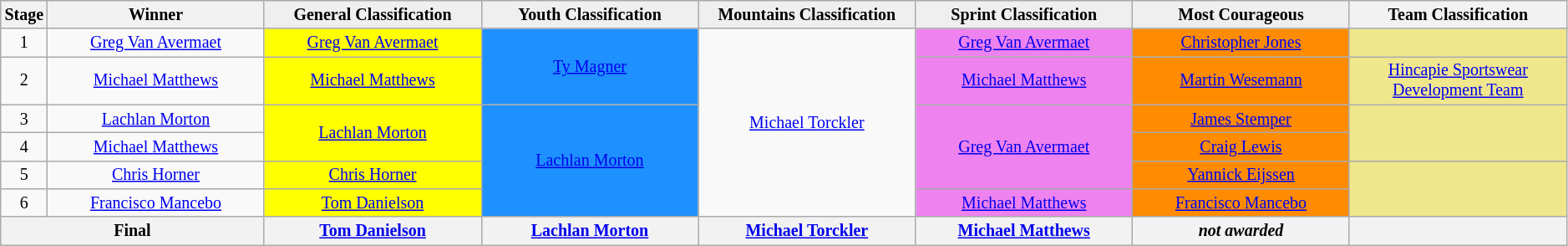<table class="wikitable" style="text-align: center; font-size:smaller;">
<tr style="background:#efefef;">
<th>Stage</th>
<th style="width:14%;">Winner</th>
<th style="background:#efefef; width:14%;"><strong>General Classification</strong><br></th>
<th style="background:#efefef; width:14%;"><strong>Youth Classification</strong><br></th>
<th style="background:#efefef; width:14%;"><strong>Mountains Classification</strong><br></th>
<th style="background:#efefef; width:14%;"><strong>Sprint Classification</strong><br></th>
<th style="background:#efefef; width:14%;"><strong>Most Courageous</strong><br></th>
<th style="width:14%;"><strong>Team Classification</strong><br></th>
</tr>
<tr>
<td>1</td>
<td><a href='#'>Greg Van Avermaet</a></td>
<td style="background:yellow;"><a href='#'>Greg Van Avermaet</a></td>
<td style="background:dodgerblue;" rowspan=2><a href='#'>Ty Magner</a></td>
<td style="background:offwhite;" rowspan=6><a href='#'>Michael Torckler</a></td>
<td style="background:violet;"><a href='#'>Greg Van Avermaet</a></td>
<td style="background:DarkOrange;"><a href='#'>Christopher Jones</a></td>
<td style="background:Khaki;"></td>
</tr>
<tr>
<td>2</td>
<td><a href='#'>Michael Matthews</a></td>
<td style="background:yellow;"><a href='#'>Michael Matthews</a></td>
<td style="background:violet;"><a href='#'>Michael Matthews</a></td>
<td style="background:DarkOrange;"><a href='#'>Martin Wesemann</a></td>
<td style="background:Khaki;"><a href='#'>Hincapie Sportswear Development Team</a></td>
</tr>
<tr>
<td>3</td>
<td><a href='#'>Lachlan Morton</a></td>
<td style="background:yellow;" rowspan=2><a href='#'>Lachlan Morton</a></td>
<td style="background:dodgerblue;" rowspan=4><a href='#'>Lachlan Morton</a></td>
<td style="background:violet;" rowspan=3><a href='#'>Greg Van Avermaet</a></td>
<td style="background:DarkOrange;"><a href='#'>James Stemper</a></td>
<td style="background:Khaki;" rowspan=2></td>
</tr>
<tr>
<td>4</td>
<td><a href='#'>Michael Matthews</a></td>
<td style="background:DarkOrange;"><a href='#'>Craig Lewis</a></td>
</tr>
<tr>
<td>5</td>
<td><a href='#'>Chris Horner</a></td>
<td style="background:yellow;"><a href='#'>Chris Horner</a></td>
<td style="background:DarkOrange;"><a href='#'>Yannick Eijssen</a></td>
<td style="background:Khaki;" rowspan=2></td>
</tr>
<tr>
<td>6</td>
<td><a href='#'>Francisco Mancebo</a></td>
<td style="background:yellow;"><a href='#'>Tom Danielson</a></td>
<td style="background:violet;"><a href='#'>Michael Matthews</a></td>
<td style="background:DarkOrange;"><a href='#'>Francisco Mancebo</a></td>
</tr>
<tr>
<th colspan=2><strong>Final</strong></th>
<th><a href='#'>Tom Danielson</a></th>
<th><a href='#'>Lachlan Morton</a></th>
<th><a href='#'>Michael Torckler</a></th>
<th><a href='#'>Michael Matthews</a></th>
<th><em>not awarded</em></th>
<th></th>
</tr>
</table>
